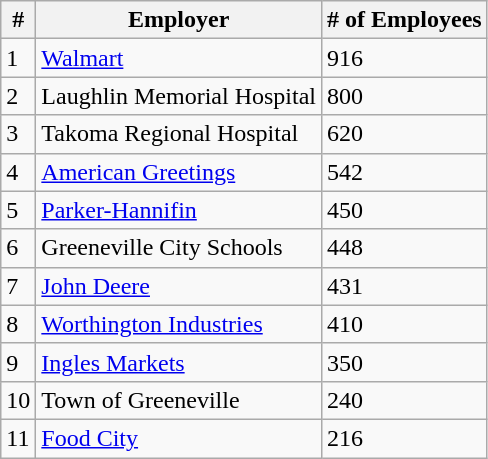<table class="wikitable">
<tr>
<th>#</th>
<th>Employer</th>
<th># of Employees</th>
</tr>
<tr>
<td>1</td>
<td><a href='#'>Walmart</a></td>
<td>916</td>
</tr>
<tr>
<td>2</td>
<td>Laughlin Memorial Hospital</td>
<td>800</td>
</tr>
<tr>
<td>3</td>
<td>Takoma Regional Hospital</td>
<td>620</td>
</tr>
<tr>
<td>4</td>
<td><a href='#'>American Greetings</a></td>
<td>542</td>
</tr>
<tr>
<td>5</td>
<td><a href='#'>Parker-Hannifin</a></td>
<td>450</td>
</tr>
<tr>
<td>6</td>
<td>Greeneville City Schools</td>
<td>448</td>
</tr>
<tr>
<td>7</td>
<td><a href='#'>John Deere</a></td>
<td>431</td>
</tr>
<tr>
<td>8</td>
<td><a href='#'>Worthington Industries</a></td>
<td>410</td>
</tr>
<tr>
<td>9</td>
<td><a href='#'>Ingles Markets</a></td>
<td>350</td>
</tr>
<tr>
<td>10</td>
<td>Town of Greeneville</td>
<td>240</td>
</tr>
<tr>
<td>11</td>
<td><a href='#'>Food City</a></td>
<td>216</td>
</tr>
</table>
